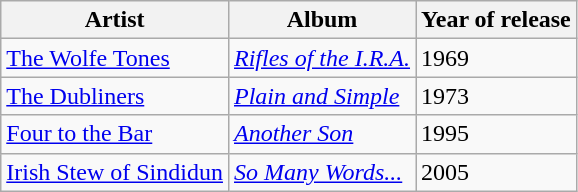<table class="wikitable sortable">
<tr>
<th>Artist</th>
<th>Album</th>
<th>Year of release</th>
</tr>
<tr>
<td><a href='#'>The Wolfe Tones</a></td>
<td><em><a href='#'>Rifles of the I.R.A.</a></em></td>
<td>1969</td>
</tr>
<tr>
<td><a href='#'>The Dubliners</a></td>
<td><em><a href='#'>Plain and Simple</a></em></td>
<td>1973</td>
</tr>
<tr>
<td><a href='#'>Four to the Bar</a></td>
<td><em><a href='#'>Another Son</a></em></td>
<td>1995</td>
</tr>
<tr>
<td><a href='#'>Irish Stew of Sindidun</a></td>
<td><em><a href='#'>So Many Words...</a></em></td>
<td>2005</td>
</tr>
</table>
